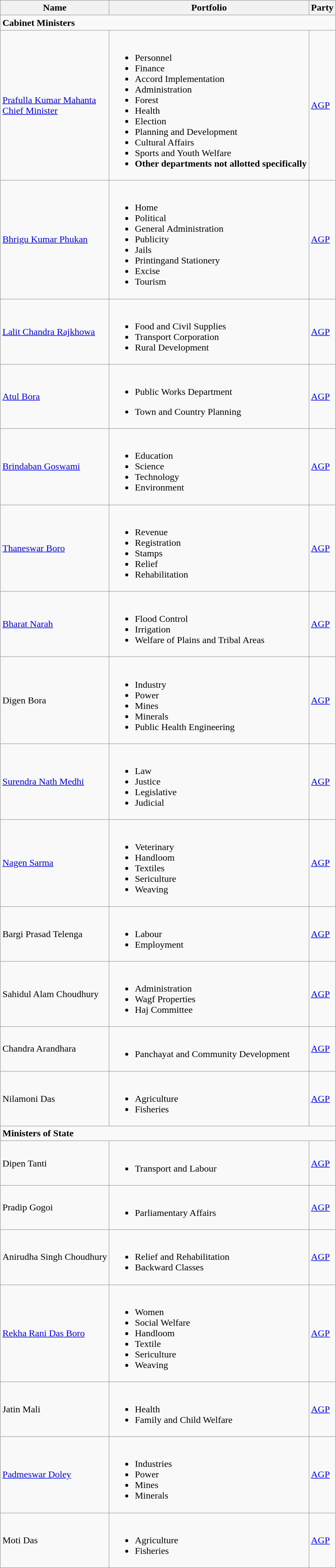<table class="wikitable">
<tr>
<th>Name</th>
<th>Portfolio</th>
<th>Party</th>
</tr>
<tr>
<td colspan="3"><strong>Cabinet Ministers</strong></td>
</tr>
<tr>
<td><a href='#'>Prafulla Kumar Mahanta</a><br><a href='#'>Chief Minister</a></td>
<td><br><ul><li>Personnel</li><li>Finance</li><li>Accord Implementation</li><li>Administration</li><li>Forest</li><li>Health</li><li>Election</li><li>Planning and Development</li><li>Cultural Affairs</li><li>Sports and Youth Welfare</li><li><strong>Other departments not allotted specifically</strong></li></ul></td>
<td><a href='#'>AGP</a></td>
</tr>
<tr>
<td><a href='#'>Bhrigu Kumar Phukan</a></td>
<td><br><ul><li>Home</li><li>Political</li><li>General Administration</li><li>Publicity</li><li>Jails</li><li>Printingand Stationery</li><li>Excise</li><li>Tourism</li></ul></td>
<td><a href='#'>AGP</a></td>
</tr>
<tr>
<td><a href='#'>Lalit Chandra Rajkhowa</a></td>
<td><br><ul><li>Food and Civil Supplies</li><li>Transport Corporation</li><li>Rural Development</li></ul></td>
<td><a href='#'>AGP</a></td>
</tr>
<tr>
<td><a href='#'>Atul Bora</a></td>
<td><br><ul><li>Public Works Department</li></ul><ul><li>Town and Country Planning</li></ul></td>
<td><a href='#'>AGP</a></td>
</tr>
<tr>
<td><a href='#'>Brindaban Goswami</a></td>
<td><br><ul><li>Education</li><li>Science</li><li>Technology</li><li>Environment</li></ul></td>
<td><a href='#'>AGP</a></td>
</tr>
<tr>
<td><a href='#'>Thaneswar Boro</a></td>
<td><br><ul><li>Revenue</li><li>Registration</li><li>Stamps</li><li>Relief</li><li>Rehabilitation</li></ul></td>
<td><a href='#'>AGP</a></td>
</tr>
<tr>
<td><a href='#'>Bharat Narah</a></td>
<td><br><ul><li>Flood Control</li><li>Irrigation</li><li>Welfare of Plains and Tribal Areas</li></ul></td>
<td><a href='#'>AGP</a></td>
</tr>
<tr>
<td>Digen Bora</td>
<td><br><ul><li>Industry</li><li>Power</li><li>Mines</li><li>Minerals</li><li>Public Health Engineering</li></ul></td>
<td><a href='#'>AGP</a></td>
</tr>
<tr>
<td><a href='#'>Surendra Nath Medhi</a></td>
<td><br><ul><li>Law</li><li>Justice</li><li>Legislative</li><li>Judicial</li></ul></td>
<td><a href='#'>AGP</a></td>
</tr>
<tr>
<td><a href='#'>Nagen Sarma</a></td>
<td><br><ul><li>Veterinary</li><li>Handloom</li><li>Textiles</li><li>Sericulture</li><li>Weaving</li></ul></td>
<td><a href='#'>AGP</a></td>
</tr>
<tr>
<td>Bargi Prasad Telenga</td>
<td><br><ul><li>Labour</li><li>Employment</li></ul></td>
<td><a href='#'>AGP</a></td>
</tr>
<tr>
<td>Sahidul Alam Choudhury</td>
<td><br><ul><li>Administration</li><li>Wagf Properties</li><li>Haj Committee</li></ul></td>
<td><a href='#'>AGP</a></td>
</tr>
<tr>
<td>Chandra Arandhara</td>
<td><br><ul><li>Panchayat and Community Development</li></ul></td>
<td><a href='#'>AGP</a></td>
</tr>
<tr>
<td>Nilamoni Das</td>
<td><br><ul><li>Agriculture</li><li>Fisheries</li></ul></td>
<td><a href='#'>AGP</a></td>
</tr>
<tr>
<td colspan="3"><strong>Ministers of State</strong></td>
</tr>
<tr>
<td>Dipen Tanti</td>
<td><br><ul><li>Transport and Labour</li></ul></td>
<td><a href='#'>AGP</a></td>
</tr>
<tr>
<td>Pradip Gogoi</td>
<td><br><ul><li>Parliamentary Affairs</li></ul></td>
<td><a href='#'>AGP</a></td>
</tr>
<tr>
<td>Anirudha Singh Choudhury</td>
<td><br><ul><li>Relief and Rehabilitation</li><li>Backward Classes</li></ul></td>
<td><a href='#'>AGP</a></td>
</tr>
<tr>
<td><a href='#'>Rekha Rani Das Boro</a></td>
<td><br><ul><li>Women</li><li>Social Welfare</li><li>Handloom</li><li>Textile</li><li>Sericulture</li><li>Weaving</li></ul></td>
<td><a href='#'>AGP</a></td>
</tr>
<tr>
<td>Jatin Mali</td>
<td><br><ul><li>Health</li><li>Family and Child Welfare</li></ul></td>
<td><a href='#'>AGP</a></td>
</tr>
<tr>
<td><a href='#'>Padmeswar Doley</a></td>
<td><br><ul><li>Industries</li><li>Power</li><li>Mines</li><li>Minerals</li></ul></td>
<td><a href='#'>AGP</a></td>
</tr>
<tr>
<td>Moti Das</td>
<td><br><ul><li>Agriculture</li><li>Fisheries</li></ul></td>
<td><a href='#'>AGP</a></td>
</tr>
</table>
